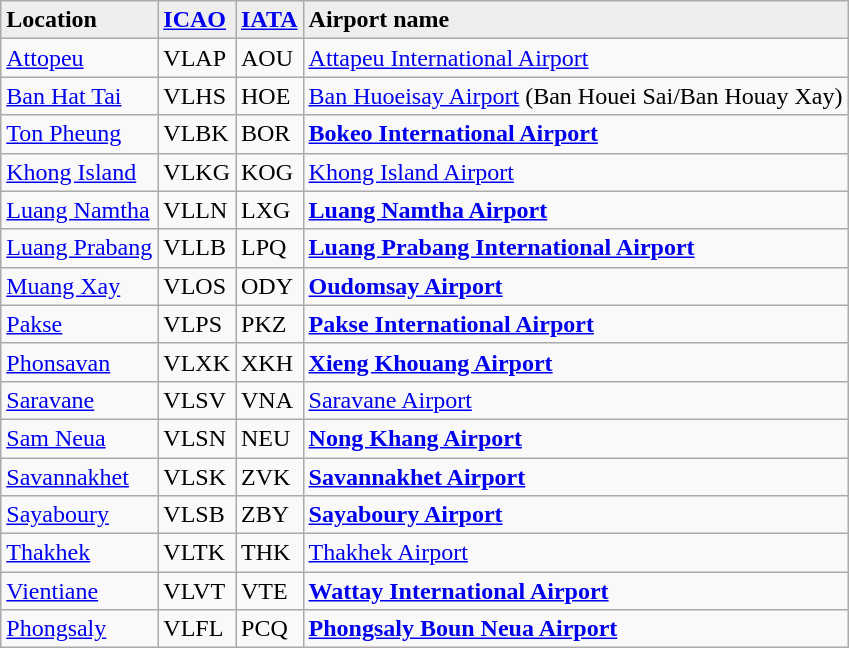<table class="wikitable sortable">
<tr valign=baseline style="font-weight:bold; background:#EEEEEE;">
<td>Location</td>
<td><a href='#'>ICAO</a></td>
<td><a href='#'>IATA</a></td>
<td>Airport name</td>
</tr>
<tr valign=top>
<td><a href='#'>Attopeu</a></td>
<td>VLAP</td>
<td>AOU</td>
<td><a href='#'>Attapeu International Airport</a></td>
</tr>
<tr valign=top>
<td><a href='#'>Ban Hat Tai</a></td>
<td>VLHS</td>
<td>HOE</td>
<td><a href='#'>Ban Huoeisay Airport</a> (Ban Houei Sai/Ban Houay Xay)</td>
</tr>
<tr valign=top>
<td><a href='#'>Ton Pheung</a></td>
<td>VLBK</td>
<td>BOR</td>
<td><strong><a href='#'>Bokeo International Airport</a></strong></td>
</tr>
<tr valign=top>
<td><a href='#'>Khong Island</a></td>
<td>VLKG</td>
<td>KOG</td>
<td><a href='#'>Khong Island Airport</a></td>
</tr>
<tr valign=top>
<td><a href='#'>Luang Namtha</a></td>
<td>VLLN</td>
<td>LXG</td>
<td><strong><a href='#'>Luang Namtha Airport</a></strong></td>
</tr>
<tr valign=top>
<td><a href='#'>Luang Prabang</a></td>
<td>VLLB</td>
<td>LPQ</td>
<td><strong><a href='#'>Luang Prabang International Airport</a></strong></td>
</tr>
<tr valign=top>
<td><a href='#'>Muang Xay</a></td>
<td>VLOS</td>
<td>ODY</td>
<td><strong><a href='#'>Oudomsay Airport</a></strong></td>
</tr>
<tr valign=top>
<td><a href='#'>Pakse</a></td>
<td>VLPS</td>
<td>PKZ</td>
<td><strong><a href='#'>Pakse International Airport</a></strong></td>
</tr>
<tr valign=top>
<td><a href='#'>Phonsavan</a></td>
<td>VLXK</td>
<td>XKH</td>
<td><strong><a href='#'>Xieng Khouang Airport</a></strong></td>
</tr>
<tr valign=top>
<td><a href='#'>Saravane</a></td>
<td>VLSV</td>
<td>VNA</td>
<td><a href='#'>Saravane Airport</a></td>
</tr>
<tr valign=top>
<td><a href='#'>Sam Neua</a></td>
<td>VLSN</td>
<td>NEU</td>
<td><strong><a href='#'>Nong Khang Airport</a></strong></td>
</tr>
<tr valign=top>
<td><a href='#'>Savannakhet</a></td>
<td>VLSK</td>
<td>ZVK</td>
<td><strong><a href='#'>Savannakhet Airport</a></strong></td>
</tr>
<tr valign=top>
<td><a href='#'>Sayaboury</a></td>
<td>VLSB</td>
<td>ZBY</td>
<td><strong><a href='#'>Sayaboury Airport</a></strong></td>
</tr>
<tr valign=top>
<td><a href='#'>Thakhek</a></td>
<td>VLTK</td>
<td>THK</td>
<td><a href='#'>Thakhek Airport</a></td>
</tr>
<tr valign=top>
<td><a href='#'>Vientiane</a></td>
<td>VLVT</td>
<td>VTE</td>
<td><strong><a href='#'>Wattay International Airport</a></strong></td>
</tr>
<tr valign=top>
<td><a href='#'>Phongsaly</a></td>
<td>VLFL</td>
<td>PCQ</td>
<td><strong><a href='#'>Phongsaly Boun Neua Airport</a></strong></td>
</tr>
</table>
